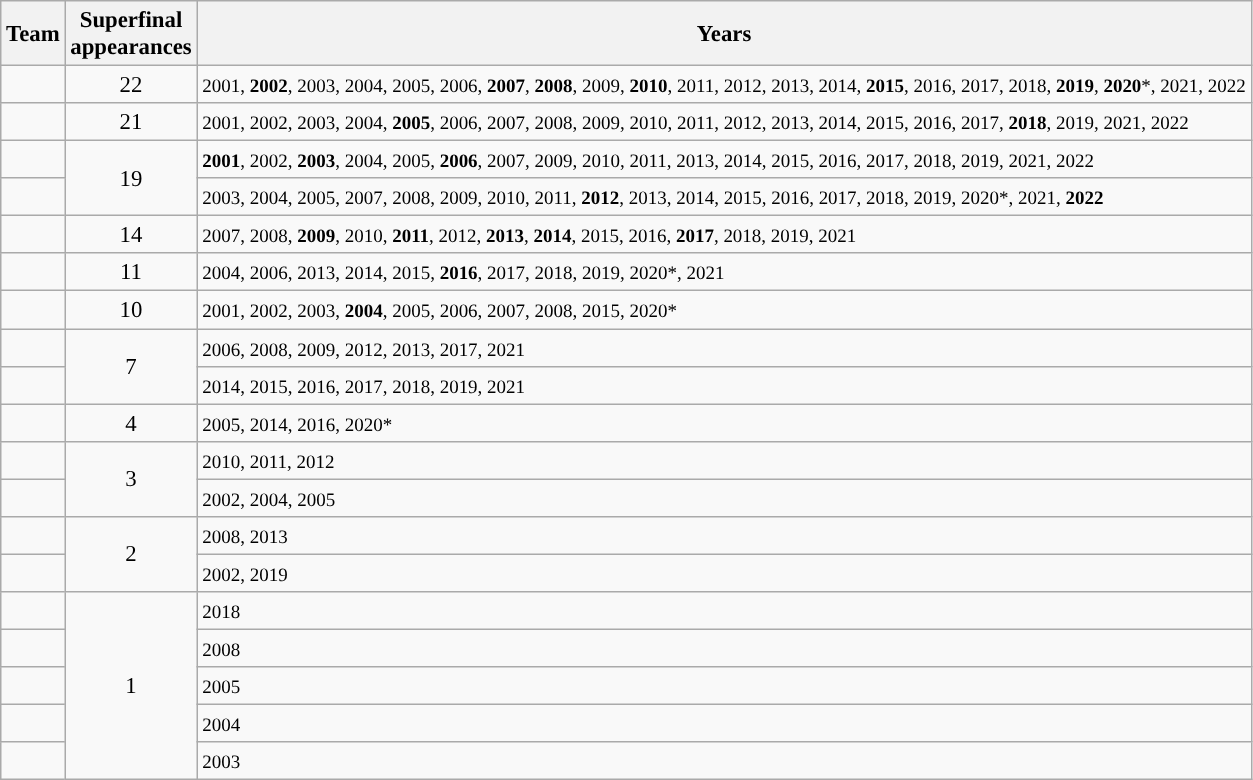<table class="wikitable" style="text-align:left; font-size:95%;">
<tr>
<th>Team</th>
<th>Superfinal<br>appearances</th>
<th>Years</th>
</tr>
<tr>
<td></td>
<td style="text-align:center">22</td>
<td><small>2001, <strong>2002</strong>, 2003, 2004, 2005, 2006, <strong>2007</strong>, <strong>2008</strong>, 2009, <strong>2010</strong>, 2011, 2012, 2013, 2014, <strong>2015</strong>, 2016, 2017, 2018, <strong>2019</strong>, <strong>2020</strong>*, 2021, 2022</small></td>
</tr>
<tr>
<td></td>
<td style="text-align:center">21</td>
<td><small>2001, 2002, 2003, 2004, <strong>2005</strong>, 2006, 2007, 2008, 2009, 2010, 2011, 2012, 2013, 2014, 2015, 2016, 2017, <strong>2018</strong>, 2019, 2021, 2022</small></td>
</tr>
<tr>
<td></td>
<td style="text-align:center" rowspan=2>19</td>
<td><small><strong>2001</strong>, 2002, <strong>2003</strong>, 2004, 2005, <strong>2006</strong>, 2007, 2009, 2010, 2011, 2013, 2014, 2015, 2016, 2017, 2018, 2019, 2021, 2022</small></td>
</tr>
<tr>
<td></td>
<td><small>2003, 2004, 2005, 2007, 2008, 2009, 2010, 2011, <strong>2012</strong>, 2013, 2014, 2015, 2016, 2017, 2018, 2019, 2020*, 2021, <strong>2022</strong></small></td>
</tr>
<tr>
<td></td>
<td style="text-align:center">14</td>
<td><small>2007, 2008, <strong>2009</strong>, 2010, <strong>2011</strong>, 2012, <strong>2013</strong>, <strong>2014</strong>, 2015, 2016, <strong>2017</strong>, 2018, 2019, 2021</small></td>
</tr>
<tr>
<td></td>
<td style="text-align:center">11</td>
<td><small>2004, 2006, 2013, 2014, 2015, <strong>2016</strong>, 2017, 2018, 2019, 2020*, 2021</small></td>
</tr>
<tr>
<td></td>
<td style="text-align:center">10</td>
<td><small>2001, 2002, 2003, <strong>2004</strong>, 2005, 2006, 2007, 2008, 2015, 2020*</small></td>
</tr>
<tr>
<td></td>
<td style="text-align:center" rowspan=2>7</td>
<td><small>2006, 2008, 2009, 2012, 2013, 2017, 2021</small></td>
</tr>
<tr>
<td></td>
<td><small>2014, 2015, 2016, 2017, 2018, 2019, 2021</small></td>
</tr>
<tr>
<td></td>
<td style="text-align:center">4</td>
<td><small>2005, 2014, 2016, 2020*</small></td>
</tr>
<tr>
<td></td>
<td style="text-align:center" rowspan=2>3</td>
<td><small>2010, 2011, 2012</small></td>
</tr>
<tr>
<td></td>
<td><small>2002, 2004, 2005</small></td>
</tr>
<tr>
<td></td>
<td style="text-align:center" rowspan=2>2</td>
<td><small>2008, 2013</small></td>
</tr>
<tr>
<td></td>
<td><small>2002, 2019</small></td>
</tr>
<tr>
<td></td>
<td style="text-align:center" rowspan=5>1</td>
<td><small>2018</small></td>
</tr>
<tr>
<td></td>
<td><small>2008</small></td>
</tr>
<tr>
<td></td>
<td><small>2005</small></td>
</tr>
<tr>
<td></td>
<td><small>2004</small></td>
</tr>
<tr>
<td></td>
<td><small>2003</small></td>
</tr>
</table>
